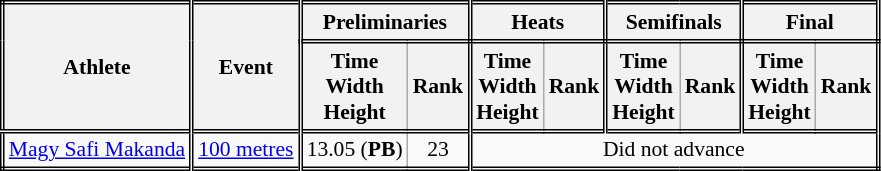<table class=wikitable style="font-size:90%; border: double;">
<tr>
<th rowspan="2" style="border-right:double">Athlete</th>
<th rowspan="2" style="border-right:double">Event</th>
<th colspan="2" style="border-right:double; border-bottom:double;">Preliminaries</th>
<th colspan="2" style="border-right:double; border-bottom:double;">Heats</th>
<th colspan="2" style="border-right:double; border-bottom:double;">Semifinals</th>
<th colspan="2" style="border-right:double; border-bottom:double;">Final</th>
</tr>
<tr>
<th>Time<br>Width<br>Height</th>
<th style="border-right:double">Rank</th>
<th>Time<br>Width<br>Height</th>
<th style="border-right:double">Rank</th>
<th>Time<br>Width<br>Height</th>
<th style="border-right:double">Rank</th>
<th>Time<br>Width<br>Height</th>
<th style="border-right:double">Rank</th>
</tr>
<tr style="border-top: double;">
<td style="border-right:double"><a href='#'>Magy Safi Makanda</a></td>
<td style="border-right:double"><a href='#'>100 metres</a></td>
<td align=center>13.05  (<strong>PB</strong>)</td>
<td style="border-right:double" align=center>23</td>
<td colspan="6" align=center>Did not advance</td>
</tr>
</table>
